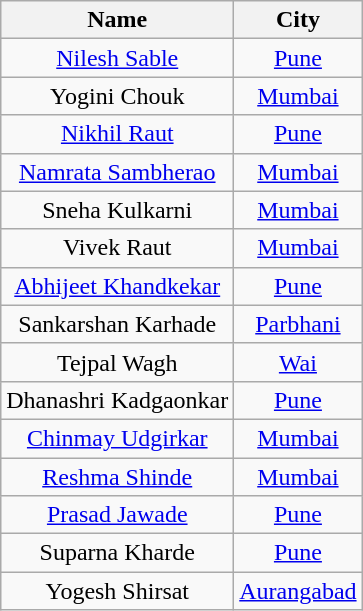<table class="wikitable">
<tr>
<th>Name</th>
<th>City</th>
</tr>
<tr>
<td align="center"><a href='#'>Nilesh Sable</a></td>
<td align="center"><a href='#'>Pune</a></td>
</tr>
<tr>
<td align="center">Yogini Chouk</td>
<td align="center"><a href='#'>Mumbai</a></td>
</tr>
<tr>
<td align="center"><a href='#'>Nikhil Raut</a></td>
<td align="center"><a href='#'>Pune</a></td>
</tr>
<tr>
<td align="center"><a href='#'>Namrata Sambherao</a></td>
<td align="center"><a href='#'>Mumbai</a></td>
</tr>
<tr>
<td align="center">Sneha Kulkarni</td>
<td align="center"><a href='#'>Mumbai</a></td>
</tr>
<tr>
<td align="center">Vivek Raut</td>
<td align="center"><a href='#'>Mumbai</a></td>
</tr>
<tr>
<td align="center"><a href='#'>Abhijeet Khandkekar</a></td>
<td align="center"><a href='#'>Pune</a></td>
</tr>
<tr>
<td align="center">Sankarshan Karhade</td>
<td align="center"><a href='#'>Parbhani</a></td>
</tr>
<tr>
<td align="center">Tejpal Wagh</td>
<td align="center"><a href='#'>Wai</a></td>
</tr>
<tr>
<td align="center">Dhanashri Kadgaonkar</td>
<td align="center"><a href='#'>Pune</a></td>
</tr>
<tr>
<td align="center"><a href='#'>Chinmay Udgirkar</a></td>
<td align="center"><a href='#'>Mumbai</a></td>
</tr>
<tr>
<td align="center"><a href='#'>Reshma Shinde</a></td>
<td align="center"><a href='#'>Mumbai</a></td>
</tr>
<tr>
<td align="center"><a href='#'>Prasad Jawade</a></td>
<td align="center"><a href='#'>Pune</a></td>
</tr>
<tr>
<td align="center">Suparna Kharde</td>
<td align="center"><a href='#'>Pune</a></td>
</tr>
<tr>
<td align="center">Yogesh Shirsat</td>
<td align="center"><a href='#'>Aurangabad</a></td>
</tr>
</table>
